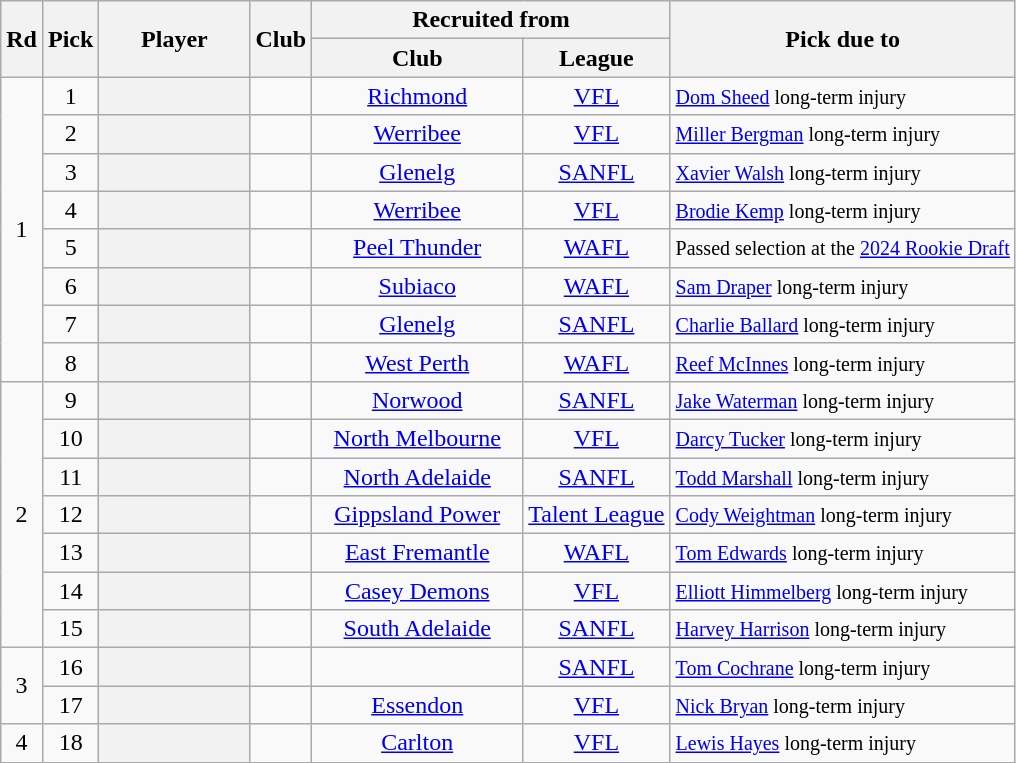<table class="wikitable sortable plainrowheaders" style="text-align:center;">
<tr>
<th rowspan=2>Rd</th>
<th rowspan=2>Pick</th>
<th style="width:70pt" rowspan=2>Player</th>
<th rowspan=2>Club</th>
<th colspan=2>Recruited from</th>
<th class="unsortable" rowspan=2>Pick due to</th>
</tr>
<tr>
<th style="width:100pt">Club</th>
<th>League</th>
</tr>
<tr>
<td rowspan=8>1</td>
<td>1</td>
<th scope=row></th>
<td></td>
<td><a href='#'>Richmond</a></td>
<td><a href='#'>VFL</a></td>
<td style="text-align:left;"><small><a href='#'>Dom Sheed</a> long-term injury</small></td>
</tr>
<tr>
<td>2</td>
<th scope=row></th>
<td></td>
<td><a href='#'>Werribee</a></td>
<td><a href='#'>VFL</a></td>
<td style="text-align:left;"><small><a href='#'>Miller Bergman</a> long-term injury</small></td>
</tr>
<tr>
<td>3</td>
<th scope=row></th>
<td></td>
<td><a href='#'>Glenelg</a></td>
<td><a href='#'>SANFL</a></td>
<td style="text-align:left;"><small><a href='#'>Xavier Walsh</a> long-term injury</small></td>
</tr>
<tr>
<td>4</td>
<th scope=row></th>
<td></td>
<td><a href='#'>Werribee</a></td>
<td><a href='#'>VFL</a></td>
<td style="text-align:left;"><small><a href='#'>Brodie Kemp</a> long-term injury</small></td>
</tr>
<tr>
<td>5</td>
<th scope="row"></th>
<td></td>
<td><a href='#'>Peel Thunder</a></td>
<td><a href='#'>WAFL</a></td>
<td style="text-align:left;"><small>Passed selection at the <a href='#'>2024 Rookie Draft</a></small></td>
</tr>
<tr>
<td>6</td>
<th scope="row"></th>
<td></td>
<td><a href='#'>Subiaco</a></td>
<td><a href='#'>WAFL</a></td>
<td style="text-align:left;"><small><a href='#'>Sam Draper</a> long-term injury</small></td>
</tr>
<tr>
<td>7</td>
<th scope=row></th>
<td></td>
<td><a href='#'>Glenelg</a></td>
<td><a href='#'>SANFL</a></td>
<td style="text-align:left;"><small><a href='#'>Charlie Ballard</a> long-term injury</small></td>
</tr>
<tr>
<td>8</td>
<th scope=row></th>
<td></td>
<td><a href='#'>West Perth</a></td>
<td><a href='#'>WAFL</a></td>
<td style="text-align:left;"><small><a href='#'>Reef McInnes</a> long-term injury</small></td>
</tr>
<tr>
<td rowspan="7">2</td>
<td>9</td>
<th scope=row></th>
<td></td>
<td><a href='#'>Norwood</a></td>
<td><a href='#'>SANFL</a></td>
<td style="text-align:left;"><small><a href='#'>Jake Waterman</a> long-term injury</small></td>
</tr>
<tr>
<td>10</td>
<th scope="row"></th>
<td></td>
<td><a href='#'>North Melbourne</a></td>
<td><a href='#'>VFL</a></td>
<td style="text-align:left;"><small><a href='#'>Darcy Tucker</a> long-term injury</small></td>
</tr>
<tr>
<td>11</td>
<th scope="row"></th>
<td></td>
<td><a href='#'>North Adelaide</a></td>
<td><a href='#'>SANFL</a></td>
<td style="text-align:left;"><small><a href='#'>Todd Marshall</a> long-term injury</small></td>
</tr>
<tr>
<td>12</td>
<th scope="row"></th>
<td></td>
<td><a href='#'>Gippsland Power</a></td>
<td><a href='#'>Talent League</a></td>
<td style="text-align:left;"><small><a href='#'>Cody Weightman</a> long-term injury</small></td>
</tr>
<tr>
<td>13</td>
<th scope="row"></th>
<td></td>
<td><a href='#'>East Fremantle</a></td>
<td><a href='#'>WAFL</a></td>
<td style="text-align:left;"><small><a href='#'>Tom Edwards</a> long-term injury</small></td>
</tr>
<tr>
<td>14</td>
<th scope="row"></th>
<td></td>
<td><a href='#'>Casey Demons</a></td>
<td><a href='#'>VFL</a></td>
<td style="text-align:left;"><small><a href='#'>Elliott Himmelberg</a> long-term injury</small></td>
</tr>
<tr>
<td>15</td>
<th scope="row"></th>
<td></td>
<td><a href='#'>South Adelaide</a></td>
<td><a href='#'>SANFL</a></td>
<td style="text-align:left;"><small><a href='#'>Harvey Harrison</a> long-term injury</small></td>
</tr>
<tr>
<td rowspan="2">3</td>
<td>16</td>
<th scope="row"></th>
<td></td>
<td></td>
<td><a href='#'>SANFL</a></td>
<td style="text-align: left;"><small><a href='#'>Tom Cochrane</a> long-term injury</small></td>
</tr>
<tr>
<td>17</td>
<th scope="row"></th>
<td></td>
<td><a href='#'>Essendon</a></td>
<td><a href='#'>VFL</a></td>
<td style="text-align:left;"><small><a href='#'>Nick Bryan</a> long-term injury</small></td>
</tr>
<tr>
<td>4</td>
<td>18</td>
<th scope="row"></th>
<td></td>
<td><a href='#'>Carlton</a></td>
<td><a href='#'>VFL</a></td>
<td style="text-align:left;"><small><a href='#'>Lewis Hayes</a> long-term injury</small></td>
</tr>
</table>
